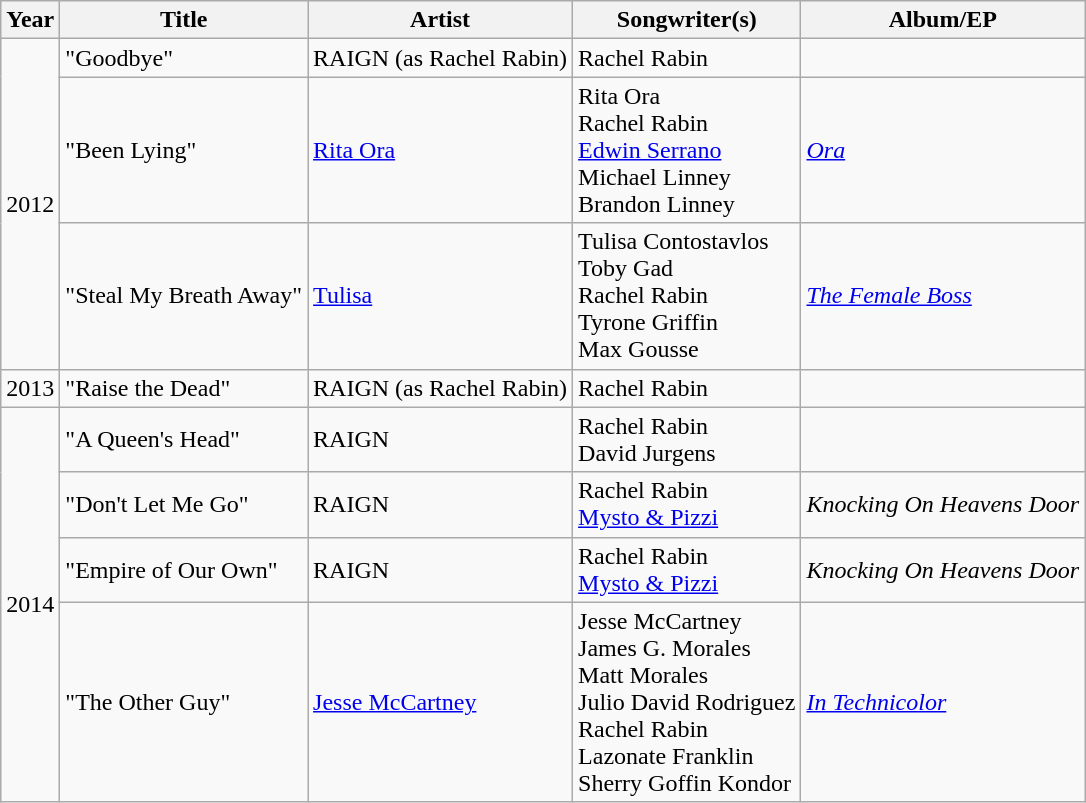<table class="wikitable plainrowheaders">
<tr>
<th>Year</th>
<th>Title</th>
<th>Artist</th>
<th>Songwriter(s)</th>
<th>Album/EP</th>
</tr>
<tr>
<td rowspan="3">2012</td>
<td>"Goodbye"</td>
<td>RAIGN (as Rachel Rabin)</td>
<td>Rachel Rabin</td>
<td></td>
</tr>
<tr>
<td>"Been Lying"</td>
<td><a href='#'>Rita Ora</a></td>
<td>Rita Ora <br> Rachel Rabin <br> <a href='#'>Edwin Serrano</a> <br> Michael Linney <br> Brandon Linney</td>
<td><em><a href='#'>Ora</a></em></td>
</tr>
<tr>
<td>"Steal My Breath Away"</td>
<td><a href='#'>Tulisa</a></td>
<td>Tulisa Contostavlos <br> Toby Gad <br> Rachel Rabin <br> Tyrone Griffin <br> Max Gousse</td>
<td><em><a href='#'>The Female Boss</a></em></td>
</tr>
<tr>
<td>2013</td>
<td>"Raise the Dead"</td>
<td>RAIGN (as Rachel Rabin)</td>
<td>Rachel Rabin</td>
<td></td>
</tr>
<tr>
<td rowspan="4">2014</td>
<td>"A Queen's Head"</td>
<td>RAIGN</td>
<td>Rachel Rabin <br> David Jurgens</td>
<td></td>
</tr>
<tr>
<td>"Don't Let Me Go"</td>
<td>RAIGN</td>
<td>Rachel Rabin <br> <a href='#'>Mysto & Pizzi</a></td>
<td><em>Knocking On Heavens Door</em></td>
</tr>
<tr>
<td>"Empire of Our Own"</td>
<td>RAIGN</td>
<td>Rachel Rabin <br> <a href='#'>Mysto & Pizzi</a></td>
<td><em>Knocking On Heavens Door</em></td>
</tr>
<tr>
<td>"The Other Guy"</td>
<td><a href='#'>Jesse McCartney</a></td>
<td>Jesse McCartney <br> James G. Morales <br> Matt Morales <br> Julio David Rodriguez <br> Rachel Rabin <br> Lazonate Franklin <br> Sherry Goffin Kondor</td>
<td><em><a href='#'>In Technicolor</a></em></td>
</tr>
</table>
